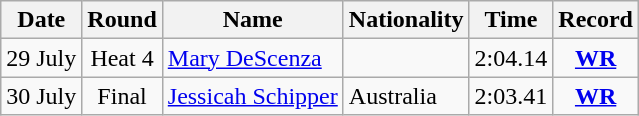<table class="wikitable" style="text-align:center">
<tr>
<th>Date</th>
<th>Round</th>
<th>Name</th>
<th>Nationality</th>
<th>Time</th>
<th>Record</th>
</tr>
<tr>
<td>29 July</td>
<td>Heat 4</td>
<td align="left"><a href='#'>Mary DeScenza</a></td>
<td align="left"></td>
<td>2:04.14</td>
<td><strong><a href='#'>WR</a></strong></td>
</tr>
<tr>
<td>30 July</td>
<td>Final</td>
<td align="left"><a href='#'>Jessicah Schipper</a></td>
<td align="left"> Australia</td>
<td>2:03.41</td>
<td><strong><a href='#'>WR</a></strong></td>
</tr>
</table>
